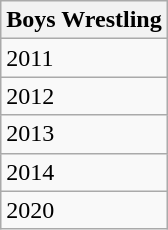<table class="wikitable">
<tr>
<th>Boys Wrestling</th>
</tr>
<tr>
<td>2011</td>
</tr>
<tr>
<td>2012</td>
</tr>
<tr>
<td>2013</td>
</tr>
<tr>
<td>2014</td>
</tr>
<tr>
<td>2020</td>
</tr>
</table>
